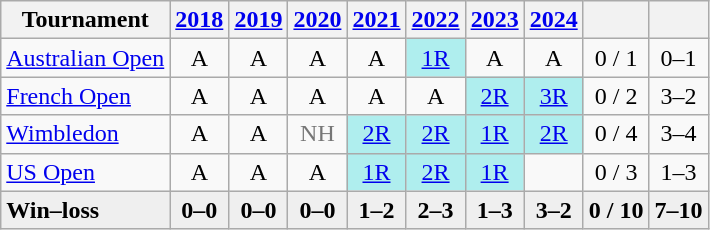<table class="wikitable" style="text-align:center;">
<tr>
<th>Tournament</th>
<th><a href='#'>2018</a></th>
<th><a href='#'>2019</a></th>
<th><a href='#'>2020</a></th>
<th><a href='#'>2021</a></th>
<th><a href='#'>2022</a></th>
<th><a href='#'>2023</a></th>
<th><a href='#'>2024</a></th>
<th></th>
<th></th>
</tr>
<tr>
<td align="left"><a href='#'>Australian Open</a></td>
<td>A</td>
<td>A</td>
<td>A</td>
<td>A</td>
<td bgcolor=afeeee><a href='#'>1R</a></td>
<td>A</td>
<td>A</td>
<td>0 / 1</td>
<td>0–1</td>
</tr>
<tr>
<td align="left"><a href='#'>French Open</a></td>
<td>A</td>
<td>A</td>
<td>A</td>
<td>A</td>
<td>A</td>
<td bgcolor=afeeee><a href='#'>2R</a></td>
<td bgcolor=afeeee><a href='#'>3R</a></td>
<td>0 / 2</td>
<td>3–2</td>
</tr>
<tr>
<td align="left"><a href='#'>Wimbledon</a></td>
<td>A</td>
<td>A</td>
<td style="color:#767676;">NH</td>
<td bgcolor=afeeee><a href='#'>2R</a></td>
<td bgcolor=afeeee><a href='#'>2R</a></td>
<td bgcolor=afeeee><a href='#'>1R</a></td>
<td bgcolor=afeeee><a href='#'>2R</a></td>
<td>0 / 4</td>
<td>3–4</td>
</tr>
<tr>
<td align="left"><a href='#'>US Open</a></td>
<td>A</td>
<td>A</td>
<td>A</td>
<td bgcolor=afeeee><a href='#'>1R</a></td>
<td bgcolor=afeeee><a href='#'>2R</a></td>
<td bgcolor=afeeee><a href='#'>1R</a></td>
<td></td>
<td>0 / 3</td>
<td>1–3</td>
</tr>
<tr style="background:#efefef; font-weight:bold;">
<td style="text-align:left;">Win–loss</td>
<td>0–0</td>
<td>0–0</td>
<td>0–0</td>
<td>1–2</td>
<td>2–3</td>
<td>1–3</td>
<td>3–2</td>
<td>0 / 10</td>
<td>7–10</td>
</tr>
</table>
